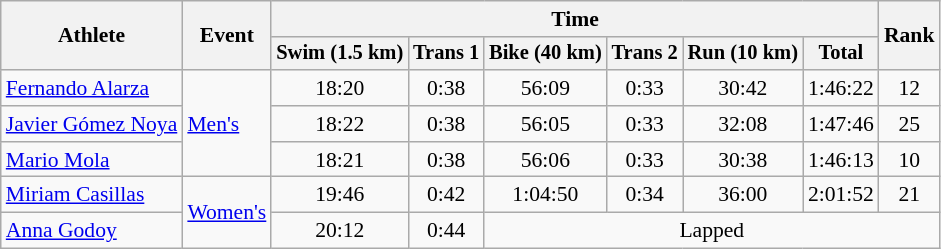<table class="wikitable" style="font-size:90%">
<tr>
<th rowspan=2>Athlete</th>
<th rowspan=2>Event</th>
<th colspan=6>Time</th>
<th rowspan=2>Rank</th>
</tr>
<tr style="font-size:95%">
<th>Swim (1.5 km)</th>
<th>Trans 1</th>
<th>Bike (40 km)</th>
<th>Trans 2</th>
<th>Run (10 km)</th>
<th>Total</th>
</tr>
<tr align=center>
<td align=left><a href='#'>Fernando Alarza</a></td>
<td align=left rowspan=3><a href='#'>Men's</a></td>
<td>18:20</td>
<td>0:38</td>
<td>56:09</td>
<td>0:33</td>
<td>30:42</td>
<td>1:46:22</td>
<td>12</td>
</tr>
<tr align=center>
<td align=left><a href='#'>Javier Gómez Noya</a></td>
<td>18:22</td>
<td>0:38</td>
<td>56:05</td>
<td>0:33</td>
<td>32:08</td>
<td>1:47:46</td>
<td>25</td>
</tr>
<tr align=center>
<td align=left><a href='#'>Mario Mola</a></td>
<td>18:21</td>
<td>0:38</td>
<td>56:06</td>
<td>0:33</td>
<td>30:38</td>
<td>1:46:13</td>
<td>10</td>
</tr>
<tr align=center>
<td align=left><a href='#'>Miriam Casillas</a></td>
<td align=left rowspan=2><a href='#'>Women's</a></td>
<td>19:46</td>
<td>0:42</td>
<td>1:04:50</td>
<td>0:34</td>
<td>36:00</td>
<td>2:01:52</td>
<td>21</td>
</tr>
<tr align=center>
<td align=left><a href='#'>Anna Godoy</a></td>
<td>20:12</td>
<td>0:44</td>
<td colspan=5>Lapped</td>
</tr>
</table>
